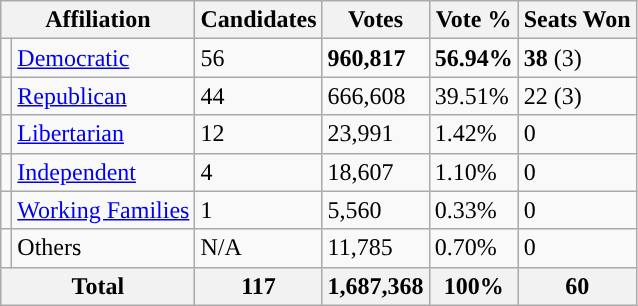<table class="wikitable">
<tr>
<th colspan="2">Affiliation</th>
<th>Candidates</th>
<th>Votes</th>
<th>Vote %</th>
<th>Seats Won</th>
</tr>
<tr>
<td style="background-color:"></td>
<td><a href='#'>Democratic</a></td>
<td>56</td>
<td><strong>960,817</strong></td>
<td><strong>56.94%</strong></td>
<td><strong>38</strong> (3)</td>
</tr>
<tr>
<td style="background-color:"></td>
<td><a href='#'>Republican</a></td>
<td>44</td>
<td>666,608</td>
<td>39.51%</td>
<td>22 (3)</td>
</tr>
<tr>
<td style="background-color:"></td>
<td><a href='#'>Libertarian</a></td>
<td>12</td>
<td>23,991</td>
<td>1.42%</td>
<td>0</td>
</tr>
<tr>
<td style="background-color:"></td>
<td><a href='#'>Independent</a></td>
<td>4</td>
<td>18,607</td>
<td>1.10%</td>
<td>0</td>
</tr>
<tr>
<td style="background-color:"></td>
<td><a href='#'>Working Families</a></td>
<td>1</td>
<td>5,560</td>
<td>0.33%</td>
<td>0</td>
</tr>
<tr>
<td></td>
<td>Others</td>
<td>N/A</td>
<td>11,785</td>
<td>0.70%</td>
<td>0</td>
</tr>
<tr>
<th colspan="2">Total</th>
<th>117</th>
<th>1,687,368</th>
<th>100%</th>
<th>60</th>
</tr>
</table>
